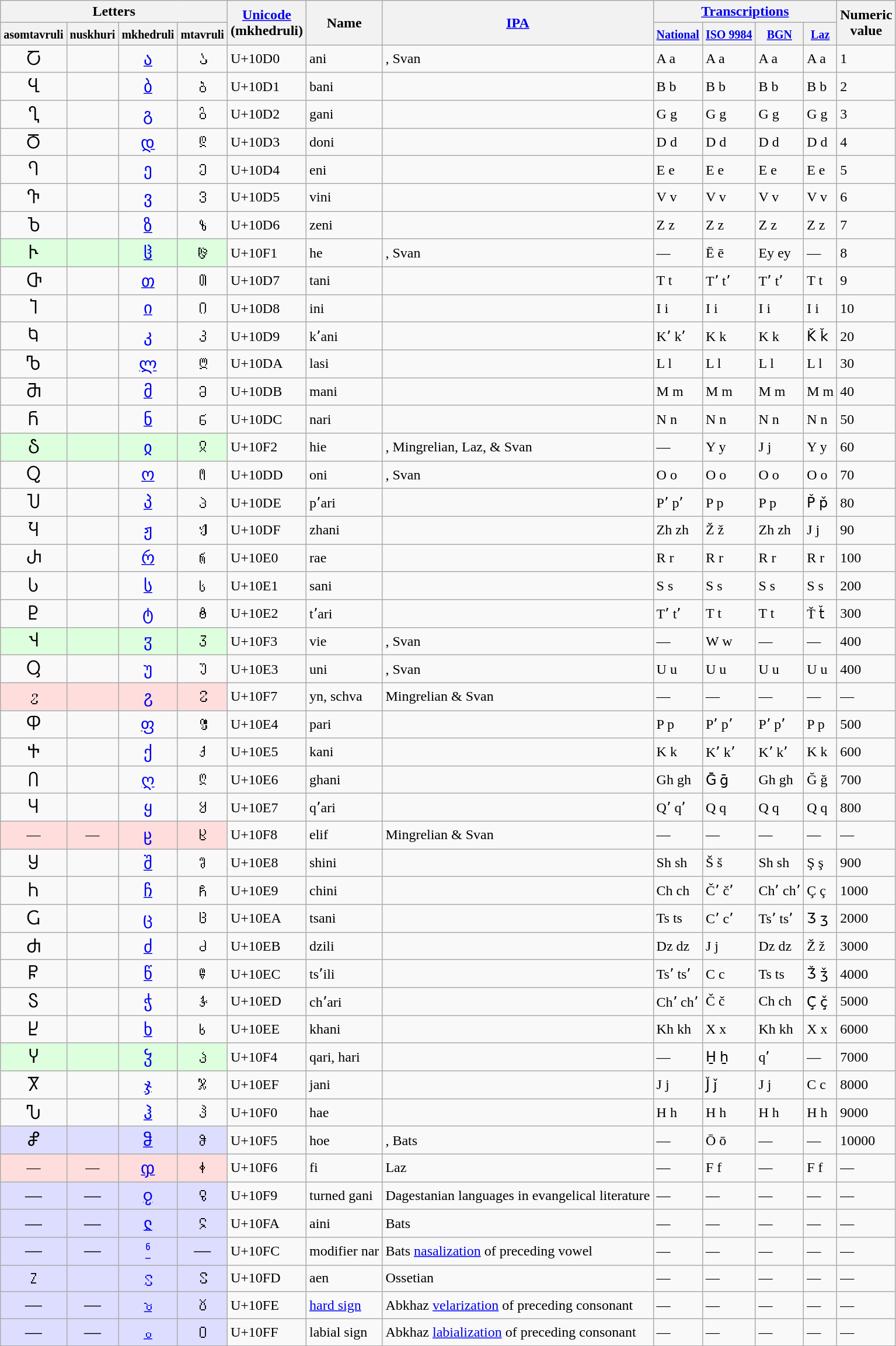<table class="wikitable">
<tr>
<th colspan="4" align="center">Letters</th>
<th rowspan="2"><a href='#'>Unicode</a><br>(mkhedruli)</th>
<th rowspan="2">Name</th>
<th rowspan="2"><a href='#'>IPA</a></th>
<th colspan="4" align="center"><a href='#'>Transcriptions</a></th>
<th rowspan="2">Numeric<br>value</th>
</tr>
<tr>
<th><small>asomtavruli</small></th>
<th><small>nuskhuri</small></th>
<th><small>mkhedruli</small></th>
<th><small>mtavruli</small></th>
<th><small><a href='#'>National</a></small></th>
<th><small><a href='#'>ISO 9984</a></small></th>
<th><small><a href='#'>BGN</a></small></th>
<th><small><a href='#'>Laz</a></small></th>
</tr>
<tr>
<td style="text-align:center;font-size:120%;">Ⴀ</td>
<td style="text-align:center;font-size:120%;"></td>
<td style="text-align:center;font-size:120%"><a href='#'>ა</a></td>
<td style="text-align:center;font-size:120%">Ა</td>
<td>U+10D0</td>
<td>ani</td>
<td>, Svan </td>
<td>A a</td>
<td>A a</td>
<td>A a</td>
<td>A a</td>
<td>1</td>
</tr>
<tr>
<td style="text-align:center;font-size:120%;">Ⴁ</td>
<td style="text-align:center;font-size:120%;"></td>
<td style="text-align:center;font-size:120%"><a href='#'>ბ</a></td>
<td style="text-align:center;font-size:120%">Ბ</td>
<td>U+10D1</td>
<td>bani</td>
<td></td>
<td>B b</td>
<td>B b</td>
<td>B b</td>
<td>B b</td>
<td>2</td>
</tr>
<tr>
<td style="text-align:center;font-size:120%;">Ⴂ</td>
<td style="text-align:center;font-size:120%;"></td>
<td style="text-align:center;font-size:120%"><a href='#'>გ</a></td>
<td style="text-align:center;font-size:120%">Გ</td>
<td>U+10D2</td>
<td>gani</td>
<td></td>
<td>G g</td>
<td>G g</td>
<td>G g</td>
<td>G g</td>
<td>3</td>
</tr>
<tr>
<td style="text-align:center;font-size:120%;">Ⴃ</td>
<td style="text-align:center;font-size:120%;"></td>
<td style="text-align:center;font-size:120%"><a href='#'>დ</a></td>
<td style="text-align:center;font-size:120%">Დ</td>
<td>U+10D3</td>
<td>doni</td>
<td></td>
<td>D d</td>
<td>D d</td>
<td>D d</td>
<td>D d</td>
<td>4</td>
</tr>
<tr>
<td style="text-align:center;font-size:120%;">Ⴄ</td>
<td style="text-align:center;font-size:120%;"></td>
<td style="text-align:center;font-size:120%"><a href='#'>ე</a></td>
<td style="text-align:center;font-size:120%">Ე</td>
<td>U+10D4</td>
<td>eni</td>
<td></td>
<td>E e</td>
<td>E e</td>
<td>E e</td>
<td>E e</td>
<td>5</td>
</tr>
<tr>
<td style="text-align:center;font-size:120%;">Ⴅ</td>
<td style="text-align:center;font-size:120%;"></td>
<td style="text-align:center;font-size:120%"><a href='#'>ვ</a></td>
<td style="text-align:center;font-size:120%">Ვ</td>
<td>U+10D5</td>
<td>vini</td>
<td></td>
<td>V v</td>
<td>V v</td>
<td>V v</td>
<td>V v</td>
<td>6</td>
</tr>
<tr>
<td style="text-align:center;font-size:120%;">Ⴆ</td>
<td style="text-align:center;font-size:120%;"></td>
<td style="text-align:center;font-size:120%"><a href='#'>ზ</a></td>
<td style="text-align:center;font-size:120%">Ზ</td>
<td>U+10D6</td>
<td>zeni</td>
<td></td>
<td>Z z</td>
<td>Z z</td>
<td>Z z</td>
<td>Z z</td>
<td>7</td>
</tr>
<tr>
<td style="text-align:center;font-size:120%;" bgcolor="#ddffdd">Ⴡ</td>
<td style="text-align:center;font-size:120%;" bgcolor="#ddffdd"></td>
<td style="text-align:center;font-size:120%;" bgcolor="#ddffdd"><a href='#'>ჱ</a></td>
<td style="text-align:center;font-size:120%;" bgcolor="#ddffdd">Ჱ</td>
<td>U+10F1</td>
<td>he</td>
<td>, Svan </td>
<td>—</td>
<td>Ē ē</td>
<td>Ey ey</td>
<td>—</td>
<td>8</td>
</tr>
<tr>
<td style="text-align:center;font-size:120%;">Ⴇ</td>
<td style="text-align:center;font-size:120%;"></td>
<td style="text-align:center;font-size:120%"><a href='#'>თ</a></td>
<td style="text-align:center;font-size:120%">Თ</td>
<td>U+10D7</td>
<td>tani</td>
<td></td>
<td>T t</td>
<td>Tʼ tʼ</td>
<td>Tʼ tʼ</td>
<td>T t</td>
<td>9</td>
</tr>
<tr>
<td style="text-align:center;font-size:120%;">Ⴈ</td>
<td style="text-align:center;font-size:120%;"></td>
<td style="text-align:center;font-size:120%"><a href='#'>ი</a></td>
<td style="text-align:center;font-size:120%">Ი</td>
<td>U+10D8</td>
<td>ini</td>
<td></td>
<td>I i</td>
<td>I i</td>
<td>I i</td>
<td>I i</td>
<td>10</td>
</tr>
<tr>
<td style="text-align:center;font-size:120%;">Ⴉ</td>
<td style="text-align:center;font-size:120%;"></td>
<td style="text-align:center;font-size:120%"><a href='#'>კ</a></td>
<td style="text-align:center;font-size:120%">Კ</td>
<td>U+10D9</td>
<td>kʼani</td>
<td></td>
<td>Kʼ kʼ</td>
<td>K k</td>
<td>K k</td>
<td>Ǩ ǩ</td>
<td>20</td>
</tr>
<tr>
<td style="text-align:center;font-size:120%;">Ⴊ</td>
<td style="text-align:center;font-size:120%;"></td>
<td style="text-align:center;font-size:120%"><a href='#'>ლ</a></td>
<td style="text-align:center;font-size:120%">Ლ</td>
<td>U+10DA</td>
<td>lasi</td>
<td></td>
<td>L l</td>
<td>L l</td>
<td>L l</td>
<td>L l</td>
<td>30</td>
</tr>
<tr>
<td style="text-align:center;font-size:120%;">Ⴋ</td>
<td style="text-align:center;font-size:120%;"></td>
<td style="text-align:center;font-size:120%"><a href='#'>მ</a></td>
<td style="text-align:center;font-size:120%">Მ</td>
<td>U+10DB</td>
<td>mani</td>
<td></td>
<td>M m</td>
<td>M m</td>
<td>M m</td>
<td>M m</td>
<td>40</td>
</tr>
<tr>
<td style="text-align:center;font-size:120%;">Ⴌ</td>
<td style="text-align:center;font-size:120%;"></td>
<td style="text-align:center;font-size:120%"><a href='#'>ნ</a></td>
<td style="text-align:center;font-size:120%">Ნ</td>
<td>U+10DC</td>
<td>nari</td>
<td></td>
<td>N n</td>
<td>N n</td>
<td>N n</td>
<td>N n</td>
<td>50</td>
</tr>
<tr>
<td style="text-align:center;font-size:120%;" bgcolor="#ddffdd">Ⴢ</td>
<td style="text-align:center;font-size:120%;" bgcolor="#ddffdd"></td>
<td style="text-align:center;font-size:120%;" bgcolor="#ddffdd"><a href='#'>ჲ</a></td>
<td style="text-align:center;font-size:120%;" bgcolor="#ddffdd">Ჲ</td>
<td>U+10F2</td>
<td>hie</td>
<td>, Mingrelian, Laz, & Svan </td>
<td>—</td>
<td>Y y</td>
<td>J j</td>
<td>Y y</td>
<td>60</td>
</tr>
<tr>
<td style="text-align:center;font-size:120%;">Ⴍ</td>
<td style="text-align:center;font-size:120%;"></td>
<td style="text-align:center;font-size:120%"><a href='#'>ო</a></td>
<td style="text-align:center;font-size:120%">Ო</td>
<td>U+10DD</td>
<td>oni</td>
<td>, Svan </td>
<td>O o</td>
<td>O o</td>
<td>O o</td>
<td>O o</td>
<td>70</td>
</tr>
<tr>
<td style="text-align:center;font-size:120%;">Ⴎ</td>
<td style="text-align:center;font-size:120%;"></td>
<td style="text-align:center;font-size:120%"><a href='#'>პ</a></td>
<td style="text-align:center;font-size:120%">Პ</td>
<td>U+10DE</td>
<td>pʼari</td>
<td></td>
<td>Pʼ pʼ</td>
<td>P p</td>
<td>P p</td>
<td>P̌ p̌</td>
<td>80</td>
</tr>
<tr>
<td style="text-align:center;font-size:120%;">Ⴏ</td>
<td style="text-align:center;font-size:120%;"></td>
<td style="text-align:center;font-size:120%"><a href='#'>ჟ</a></td>
<td style="text-align:center;font-size:120%">Ჟ</td>
<td>U+10DF</td>
<td>zhani</td>
<td></td>
<td>Zh zh</td>
<td>Ž ž</td>
<td>Zh zh</td>
<td>J j</td>
<td>90</td>
</tr>
<tr>
<td style="text-align:center;font-size:120%;">Ⴐ</td>
<td style="text-align:center;font-size:120%;"></td>
<td style="text-align:center;font-size:120%"><a href='#'>რ</a></td>
<td style="text-align:center;font-size:120%">Რ</td>
<td>U+10E0</td>
<td>rae</td>
<td></td>
<td>R r</td>
<td>R r</td>
<td>R r</td>
<td>R r</td>
<td>100</td>
</tr>
<tr>
<td style="text-align:center;font-size:120%;">Ⴑ</td>
<td style="text-align:center;font-size:120%;"></td>
<td style="text-align:center;font-size:120%"><a href='#'>ს</a></td>
<td style="text-align:center;font-size:120%">Ს</td>
<td>U+10E1</td>
<td>sani</td>
<td></td>
<td>S s</td>
<td>S s</td>
<td>S s</td>
<td>S s</td>
<td>200</td>
</tr>
<tr>
<td style="text-align:center;font-size:120%;">Ⴒ</td>
<td style="text-align:center;font-size:120%;"></td>
<td style="text-align:center;font-size:120%"><a href='#'>ტ</a></td>
<td style="text-align:center;font-size:120%">Ტ</td>
<td>U+10E2</td>
<td>tʼari</td>
<td></td>
<td>Tʼ tʼ</td>
<td>T t</td>
<td>T t</td>
<td>Ť t͏̌</td>
<td>300</td>
</tr>
<tr>
<td style="text-align:center;font-size:120%;" bgcolor="#ddffdd">Ⴣ</td>
<td style="text-align:center;font-size:120%;" bgcolor="#ddffdd"></td>
<td style="text-align:center;font-size:120%;" bgcolor="#ddffdd"><a href='#'>ჳ</a></td>
<td style="text-align:center;font-size:120%;" bgcolor="#ddffdd">Ჳ</td>
<td>U+10F3</td>
<td>vie</td>
<td>, Svan </td>
<td>—</td>
<td>W w</td>
<td>—</td>
<td>—</td>
<td>400</td>
</tr>
<tr>
<td style="text-align:center;font-size:120%;">Ⴓ</td>
<td style="text-align:center;font-size:120%;"></td>
<td style="text-align:center;font-size:120%"><a href='#'>უ</a></td>
<td style="text-align:center;font-size:120%">Უ</td>
<td>U+10E3</td>
<td>uni</td>
<td>, Svan </td>
<td>U u</td>
<td>U u</td>
<td>U u</td>
<td>U u</td>
<td>400</td>
</tr>
<tr>
<td style="text-align:center;font-size:120%;" bgcolor="#ffdddd">Ⴧ</td>
<td style="text-align:center;font-size:120%;" bgcolor="#ffdddd"></td>
<td style="text-align:center;font-size:120%;" bgcolor="#ffdddd"><a href='#'>ჷ</a></td>
<td style="text-align:center;font-size:120%;" bgcolor="#ffdddd">Ჷ</td>
<td>U+10F7</td>
<td>yn, schva</td>
<td>Mingrelian & Svan </td>
<td>—</td>
<td>—</td>
<td>—</td>
<td>—</td>
<td>—</td>
</tr>
<tr>
<td style="text-align:center;font-size:120%;">Ⴔ</td>
<td style="text-align:center;font-size:120%;"></td>
<td style="text-align:center;font-size:120%"><a href='#'>ფ</a></td>
<td style="text-align:center;font-size:120%">Ფ</td>
<td>U+10E4</td>
<td>pari</td>
<td></td>
<td>P p</td>
<td>Pʼ pʼ</td>
<td>Pʼ pʼ</td>
<td>P p</td>
<td>500</td>
</tr>
<tr>
<td style="text-align:center;font-size:120%;">Ⴕ</td>
<td style="text-align:center;font-size:120%;"></td>
<td style="text-align:center;font-size:120%"><a href='#'>ქ</a></td>
<td style="text-align:center;font-size:120%">Ქ</td>
<td>U+10E5</td>
<td>kani</td>
<td></td>
<td>K k</td>
<td>Kʼ kʼ</td>
<td>Kʼ kʼ</td>
<td>K k</td>
<td>600</td>
</tr>
<tr>
<td style="text-align:center;font-size:120%;">Ⴖ</td>
<td style="text-align:center;font-size:120%;"></td>
<td style="text-align:center;font-size:120%"><a href='#'>ღ</a></td>
<td style="text-align:center;font-size:120%">Ღ</td>
<td>U+10E6</td>
<td>ghani</td>
<td></td>
<td>Gh gh</td>
<td>Ḡ ḡ</td>
<td>Gh gh</td>
<td>Ğ ğ</td>
<td>700</td>
</tr>
<tr>
<td style="text-align:center;font-size:120%;">Ⴗ</td>
<td style="text-align:center;font-size:120%;"></td>
<td style="text-align:center;font-size:120%"><a href='#'>ყ</a></td>
<td style="text-align:center;font-size:120%">Ყ</td>
<td>U+10E7</td>
<td>qʼari</td>
<td></td>
<td>Qʼ qʼ</td>
<td>Q q</td>
<td>Q q</td>
<td>Q q</td>
<td>800</td>
</tr>
<tr>
<td style="text-align:center" bgcolor="#ffdddd">—</td>
<td style="text-align:center" bgcolor="#ffdddd">—</td>
<td style="text-align:center;font-size:120%;" bgcolor="#ffdddd"><a href='#'>ჸ</a></td>
<td style="text-align:center;font-size:120%;" bgcolor="#ffdddd">Ჸ</td>
<td>U+10F8</td>
<td>elif</td>
<td>Mingrelian & Svan </td>
<td>—</td>
<td>—</td>
<td>—</td>
<td>—</td>
<td>—</td>
</tr>
<tr>
<td style="text-align:center;font-size:120%;">Ⴘ</td>
<td style="text-align:center;font-size:120%;"></td>
<td style="text-align:center;font-size:120%"><a href='#'>შ</a></td>
<td style="text-align:center;font-size:120%">Შ</td>
<td>U+10E8</td>
<td>shini</td>
<td></td>
<td>Sh sh</td>
<td>Š š</td>
<td>Sh sh</td>
<td>Ş ş</td>
<td>900</td>
</tr>
<tr>
<td style="text-align:center;font-size:120%;">Ⴙ</td>
<td style="text-align:center;font-size:120%;"></td>
<td style="text-align:center;font-size:120%"><a href='#'>ჩ</a></td>
<td style="text-align:center;font-size:120%">Ჩ</td>
<td>U+10E9</td>
<td>chini</td>
<td></td>
<td>Ch ch</td>
<td>Čʼ čʼ</td>
<td>Chʼ chʼ</td>
<td>Ç ç</td>
<td>1000</td>
</tr>
<tr>
<td style="text-align:center;font-size:120%;">Ⴚ</td>
<td style="text-align:center;font-size:120%;"></td>
<td style="text-align:center;font-size:120%"><a href='#'>ც</a></td>
<td style="text-align:center;font-size:120%">Ც</td>
<td>U+10EA</td>
<td>tsani</td>
<td></td>
<td>Ts ts</td>
<td>Cʼ cʼ</td>
<td>Tsʼ tsʼ</td>
<td>Ʒ ʒ</td>
<td>2000</td>
</tr>
<tr>
<td style="text-align:center;font-size:120%;">Ⴛ</td>
<td style="text-align:center;font-size:120%;"></td>
<td style="text-align:center;font-size:120%"><a href='#'>ძ</a></td>
<td style="text-align:center;font-size:120%">Ძ</td>
<td>U+10EB</td>
<td>dzili</td>
<td></td>
<td>Dz dz</td>
<td>J j</td>
<td>Dz dz</td>
<td>Ž ž</td>
<td>3000</td>
</tr>
<tr>
<td style="text-align:center;font-size:120%;">Ⴜ</td>
<td style="text-align:center;font-size:120%;"></td>
<td style="text-align:center;font-size:120%"><a href='#'>წ</a></td>
<td style="text-align:center;font-size:120%">Წ</td>
<td>U+10EC</td>
<td>tsʼili</td>
<td></td>
<td>Tsʼ tsʼ</td>
<td>C c</td>
<td>Ts ts</td>
<td>Ǯ ǯ</td>
<td>4000</td>
</tr>
<tr>
<td style="text-align:center;font-size:120%;">Ⴝ</td>
<td style="text-align:center;font-size:120%;"></td>
<td style="text-align:center;font-size:120%"><a href='#'>ჭ</a></td>
<td style="text-align:center;font-size:120%">Ჭ</td>
<td>U+10ED</td>
<td>chʼari</td>
<td></td>
<td>Chʼ chʼ</td>
<td>Č č</td>
<td>Ch ch</td>
<td>Ç̌ ç̌</td>
<td>5000</td>
</tr>
<tr>
<td style="text-align:center;font-size:120%;">Ⴞ</td>
<td style="text-align:center;font-size:120%;"></td>
<td style="text-align:center;font-size:120%"><a href='#'>ხ</a></td>
<td style="text-align:center;font-size:120%">Ხ</td>
<td>U+10EE</td>
<td>khani</td>
<td></td>
<td>Kh kh</td>
<td>X x</td>
<td>Kh kh</td>
<td>X x</td>
<td>6000</td>
</tr>
<tr>
<td style="text-align:center;font-size:120%;" bgcolor="#ddffdd">Ⴤ</td>
<td style="text-align:center;font-size:120%;" bgcolor="#ddffdd"></td>
<td style="text-align:center;font-size:120%;" bgcolor="#ddffdd"><a href='#'>ჴ</a></td>
<td style="text-align:center;font-size:120%;" bgcolor="#ddffdd">Ჴ</td>
<td>U+10F4</td>
<td>qari, hari</td>
<td></td>
<td>—</td>
<td>H̱ ẖ</td>
<td>qʼ</td>
<td>—</td>
<td>7000</td>
</tr>
<tr>
<td style="text-align:center;font-size:120%;">Ⴟ</td>
<td style="text-align:center;font-size:120%;"></td>
<td style="text-align:center;font-size:120%"><a href='#'>ჯ</a></td>
<td style="text-align:center;font-size:120%">Ჯ</td>
<td>U+10EF</td>
<td>jani</td>
<td></td>
<td>J j</td>
<td>J̌ ǰ</td>
<td>J j</td>
<td>C c</td>
<td>8000</td>
</tr>
<tr>
<td style="text-align:center;font-size:120%;">Ⴠ</td>
<td style="text-align:center;font-size:120%;"></td>
<td style="text-align:center;font-size:120%"><a href='#'>ჰ</a></td>
<td style="text-align:center;font-size:120%">Ჰ</td>
<td>U+10F0</td>
<td>hae</td>
<td></td>
<td>H h</td>
<td>H h</td>
<td>H h</td>
<td>H h</td>
<td>9000</td>
</tr>
<tr>
<td style="text-align:center;font-size:120%;" bgcolor="#ddddff">Ⴥ</td>
<td style="text-align:center;font-size:120%;" bgcolor="#ddddff"></td>
<td style="text-align:center;font-size:120%;" bgcolor="#ddddff"><a href='#'>ჵ</a></td>
<td style="text-align:center;font-size:120%;" bgcolor="#ddddff">Ჵ</td>
<td>U+10F5</td>
<td>hoe</td>
<td>, Bats </td>
<td>—</td>
<td>Ō ō</td>
<td>—</td>
<td>—</td>
<td>10000</td>
</tr>
<tr>
<td style="text-align:center" bgcolor="#ffdddd">—</td>
<td style="text-align:center" bgcolor="#ffdddd">—</td>
<td style="text-align:center;font-size:120%;" bgcolor="#ffdddd"><a href='#'>ჶ</a></td>
<td style="text-align:center;font-size:120%;" bgcolor="#ffdddd">Ჶ</td>
<td>U+10F6</td>
<td>fi</td>
<td>Laz </td>
<td>—</td>
<td>F f</td>
<td>—</td>
<td>F f</td>
<td>—</td>
</tr>
<tr>
<td style="text-align:center;font-size:120%;" bgcolor="#ddddff">—</td>
<td style="text-align:center;font-size:120%;" bgcolor="#ddddff">—</td>
<td style="text-align:center;font-size:120%;" bgcolor="#ddddff"><a href='#'>ჹ</a></td>
<td style="text-align:center;font-size:120%;" bgcolor="#ddddff">Ჹ</td>
<td>U+10F9</td>
<td>turned gani</td>
<td>Dagestanian languages  in evangelical literature</td>
<td>—</td>
<td>—</td>
<td>—</td>
<td>—</td>
<td>—</td>
</tr>
<tr>
<td style="text-align:center;font-size:120%;" bgcolor="#ddddff">—</td>
<td style="text-align:center;font-size:120%;" bgcolor="#ddddff">—</td>
<td style="text-align:center;font-size:120%;" bgcolor="#ddddff"><a href='#'>ჺ</a></td>
<td style="text-align:center;font-size:120%;" bgcolor="#ddddff">Ჺ</td>
<td>U+10FA</td>
<td>aini</td>
<td>Bats </td>
<td>—</td>
<td>—</td>
<td>—</td>
<td>—</td>
<td>—</td>
</tr>
<tr>
<td style="text-align:center;font-size:120%;" bgcolor="#ddddff">—</td>
<td style="text-align:center;font-size:120%;" bgcolor="#ddddff">—</td>
<td style="text-align:center;font-size:120%;" bgcolor="#ddddff"><a href='#'>ჼ</a></td>
<td style="text-align:center;font-size:120%;" bgcolor="#ddddff">—</td>
<td>U+10FC</td>
<td>modifier nar</td>
<td>Bats  <a href='#'>nasalization</a> of preceding vowel</td>
<td>—</td>
<td>—</td>
<td>—</td>
<td>—</td>
<td>—</td>
</tr>
<tr>
<td style="text-align:center;font-size:120%;" bgcolor="#ddddff">Ⴭ</td>
<td style="text-align:center;font-size:120%;" bgcolor="#ddddff"></td>
<td style="text-align:center;font-size:120%;" bgcolor="#ddddff"><a href='#'>ჽ</a></td>
<td style="text-align:center;font-size:120%;" bgcolor="#ddddff">Ჽ</td>
<td>U+10FD</td>
<td>aen</td>
<td>Ossetian </td>
<td>—</td>
<td>—</td>
<td>—</td>
<td>—</td>
<td>—</td>
</tr>
<tr>
<td style="text-align:center;font-size:120%;" bgcolor="#ddddff">—</td>
<td style="text-align:center;font-size:120%;" bgcolor="#ddddff">—</td>
<td style="text-align:center;font-size:120%;" bgcolor="#ddddff"><a href='#'>ჾ</a></td>
<td style="text-align:center;font-size:120%;" bgcolor="#ddddff">Ჾ</td>
<td>U+10FE</td>
<td><a href='#'>hard sign</a></td>
<td>Abkhaz <a href='#'>velarization</a> of preceding consonant</td>
<td>—</td>
<td>—</td>
<td>—</td>
<td>—</td>
<td>—</td>
</tr>
<tr>
<td style="text-align:center;font-size:120%;" bgcolor="#ddddff">—</td>
<td style="text-align:center;font-size:120%;" bgcolor="#ddddff">—</td>
<td style="text-align:center;font-size:120%;" bgcolor="#ddddff"><a href='#'>ჿ</a></td>
<td style="text-align:center;font-size:120%;" bgcolor="#ddddff">Ჿ</td>
<td>U+10FF</td>
<td>labial sign</td>
<td>Abkhaz <a href='#'>labialization</a> of preceding consonant</td>
<td>—</td>
<td>—</td>
<td>—</td>
<td>—</td>
<td>—</td>
</tr>
</table>
